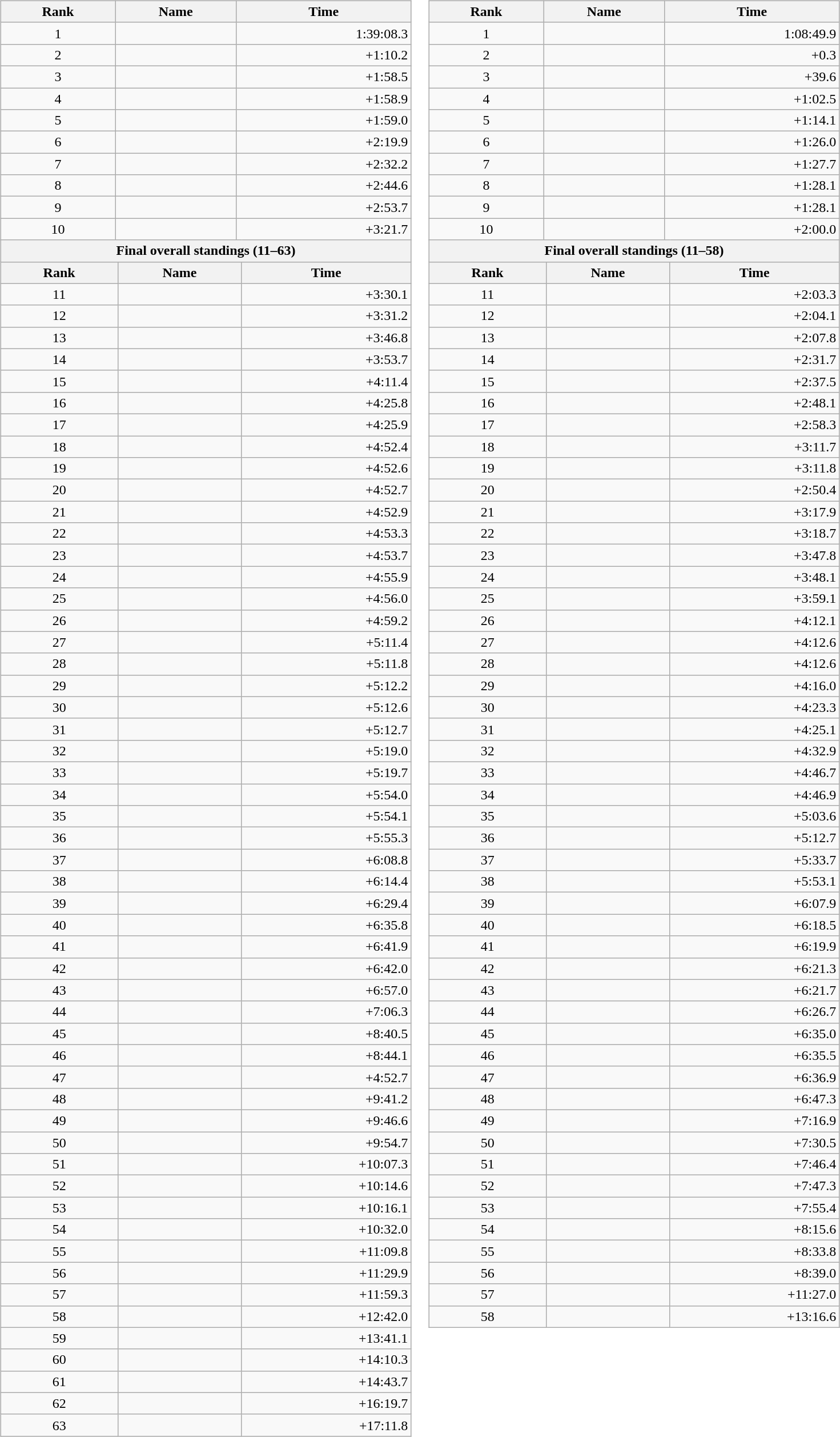<table border="0">
<tr>
<td valign="top"><br><table class="wikitable" style="width:30em; margin-bottom:0">
<tr>
<th>Rank</th>
<th>Name</th>
<th>Time</th>
</tr>
<tr>
<td style="text-align:center;">1</td>
<td></td>
<td align="right">1:39:08.3</td>
</tr>
<tr>
<td style="text-align:center;">2</td>
<td></td>
<td align="right">+1:10.2</td>
</tr>
<tr>
<td style="text-align:center;">3</td>
<td></td>
<td align="right">+1:58.5</td>
</tr>
<tr>
<td style="text-align:center;">4</td>
<td></td>
<td align="right">+1:58.9</td>
</tr>
<tr>
<td style="text-align:center;">5</td>
<td></td>
<td align="right">+1:59.0</td>
</tr>
<tr>
<td style="text-align:center;">6</td>
<td></td>
<td align="right">+2:19.9</td>
</tr>
<tr>
<td style="text-align:center;">7</td>
<td></td>
<td align="right">+2:32.2</td>
</tr>
<tr>
<td style="text-align:center;">8</td>
<td></td>
<td align="right">+2:44.6</td>
</tr>
<tr>
<td style="text-align:center;">9</td>
<td></td>
<td align="right">+2:53.7</td>
</tr>
<tr>
<td style="text-align:center;">10</td>
<td></td>
<td align="right">+3:21.7</td>
</tr>
</table>
<table class="collapsible collapsed wikitable" style="width:30em; margin-top:-1px">
<tr>
<th scope="col" colspan="3">Final overall standings (11–63)</th>
</tr>
<tr>
<th scope="col">Rank</th>
<th scope="col">Name</th>
<th scope="col">Time</th>
</tr>
<tr>
<td style="text-align:center;">11</td>
<td></td>
<td align="right">+3:30.1</td>
</tr>
<tr>
<td style="text-align:center;">12</td>
<td></td>
<td align="right">+3:31.2</td>
</tr>
<tr>
<td style="text-align:center;">13</td>
<td></td>
<td align="right">+3:46.8</td>
</tr>
<tr>
<td style="text-align:center;">14</td>
<td></td>
<td align="right">+3:53.7</td>
</tr>
<tr>
<td style="text-align:center;">15</td>
<td></td>
<td align="right">+4:11.4</td>
</tr>
<tr>
<td style="text-align:center;">16</td>
<td></td>
<td align="right">+4:25.8</td>
</tr>
<tr>
<td style="text-align:center;">17</td>
<td></td>
<td align="right">+4:25.9</td>
</tr>
<tr>
<td style="text-align:center;">18</td>
<td></td>
<td align="right">+4:52.4</td>
</tr>
<tr>
<td style="text-align:center;">19</td>
<td></td>
<td align="right">+4:52.6</td>
</tr>
<tr>
<td style="text-align:center;">20</td>
<td></td>
<td align="right">+4:52.7</td>
</tr>
<tr>
<td style="text-align:center;">21</td>
<td></td>
<td align="right">+4:52.9</td>
</tr>
<tr>
<td style="text-align:center;">22</td>
<td></td>
<td align="right">+4:53.3</td>
</tr>
<tr>
<td style="text-align:center;">23</td>
<td></td>
<td align="right">+4:53.7</td>
</tr>
<tr>
<td style="text-align:center;">24</td>
<td></td>
<td align="right">+4:55.9</td>
</tr>
<tr>
<td style="text-align:center;">25</td>
<td></td>
<td align="right">+4:56.0</td>
</tr>
<tr>
<td style="text-align:center;">26</td>
<td></td>
<td align="right">+4:59.2</td>
</tr>
<tr>
<td style="text-align:center;">27</td>
<td></td>
<td align="right">+5:11.4</td>
</tr>
<tr>
<td style="text-align:center;">28</td>
<td></td>
<td align="right">+5:11.8</td>
</tr>
<tr>
<td style="text-align:center;">29</td>
<td></td>
<td align="right">+5:12.2</td>
</tr>
<tr>
<td style="text-align:center;">30</td>
<td></td>
<td align="right">+5:12.6</td>
</tr>
<tr>
<td style="text-align:center;">31</td>
<td></td>
<td align="right">+5:12.7</td>
</tr>
<tr>
<td style="text-align:center;">32</td>
<td></td>
<td align="right">+5:19.0</td>
</tr>
<tr>
<td style="text-align:center;">33</td>
<td></td>
<td align="right">+5:19.7</td>
</tr>
<tr>
<td style="text-align:center;">34</td>
<td></td>
<td align="right">+5:54.0</td>
</tr>
<tr>
<td style="text-align:center;">35</td>
<td></td>
<td align="right">+5:54.1</td>
</tr>
<tr>
<td style="text-align:center;">36</td>
<td></td>
<td align="right">+5:55.3</td>
</tr>
<tr>
<td style="text-align:center;">37</td>
<td></td>
<td align="right">+6:08.8</td>
</tr>
<tr>
<td style="text-align:center;">38</td>
<td></td>
<td align="right">+6:14.4</td>
</tr>
<tr>
<td style="text-align:center;">39</td>
<td></td>
<td align="right">+6:29.4</td>
</tr>
<tr>
<td style="text-align:center;">40</td>
<td></td>
<td align="right">+6:35.8</td>
</tr>
<tr>
<td style="text-align:center;">41</td>
<td></td>
<td align="right">+6:41.9</td>
</tr>
<tr>
<td style="text-align:center;">42</td>
<td></td>
<td align="right">+6:42.0</td>
</tr>
<tr>
<td style="text-align:center;">43</td>
<td></td>
<td align="right">+6:57.0</td>
</tr>
<tr>
<td style="text-align:center;">44</td>
<td></td>
<td align="right">+7:06.3</td>
</tr>
<tr>
<td style="text-align:center;">45</td>
<td></td>
<td align="right">+8:40.5</td>
</tr>
<tr>
<td style="text-align:center;">46</td>
<td></td>
<td align="right">+8:44.1</td>
</tr>
<tr>
<td style="text-align:center;">47</td>
<td></td>
<td align="right">+4:52.7</td>
</tr>
<tr>
<td style="text-align:center;">48</td>
<td></td>
<td align="right">+9:41.2</td>
</tr>
<tr>
<td style="text-align:center;">49</td>
<td></td>
<td align="right">+9:46.6</td>
</tr>
<tr>
<td style="text-align:center;">50</td>
<td></td>
<td align="right">+9:54.7</td>
</tr>
<tr>
<td style="text-align:center;">51</td>
<td></td>
<td align="right">+10:07.3</td>
</tr>
<tr>
<td style="text-align:center;">52</td>
<td></td>
<td align="right">+10:14.6</td>
</tr>
<tr>
<td style="text-align:center;">53</td>
<td></td>
<td align="right">+10:16.1</td>
</tr>
<tr>
<td style="text-align:center;">54</td>
<td></td>
<td align="right">+10:32.0</td>
</tr>
<tr>
<td style="text-align:center;">55</td>
<td></td>
<td align="right">+11:09.8</td>
</tr>
<tr>
<td style="text-align:center;">56</td>
<td></td>
<td align="right">+11:29.9</td>
</tr>
<tr>
<td style="text-align:center;">57</td>
<td></td>
<td align="right">+11:59.3</td>
</tr>
<tr>
<td style="text-align:center;">58</td>
<td></td>
<td align="right">+12:42.0</td>
</tr>
<tr>
<td style="text-align:center;">59</td>
<td></td>
<td align="right">+13:41.1</td>
</tr>
<tr>
<td style="text-align:center;">60</td>
<td></td>
<td align="right">+14:10.3</td>
</tr>
<tr>
<td style="text-align:center;">61</td>
<td></td>
<td align="right">+14:43.7</td>
</tr>
<tr>
<td style="text-align:center;">62</td>
<td></td>
<td align="right">+16:19.7</td>
</tr>
<tr>
<td style="text-align:center;">63</td>
<td></td>
<td align="right">+17:11.8</td>
</tr>
</table>
</td>
<td valign="top"><br><table class="wikitable" style="width:30em; margin-bottom:0">
<tr>
<th>Rank</th>
<th>Name</th>
<th>Time</th>
</tr>
<tr>
<td style="text-align:center;">1</td>
<td></td>
<td align="right">1:08:49.9</td>
</tr>
<tr>
<td style="text-align:center;">2</td>
<td></td>
<td align="right">+0.3</td>
</tr>
<tr>
<td style="text-align:center;">3</td>
<td></td>
<td align="right">+39.6</td>
</tr>
<tr>
<td style="text-align:center;">4</td>
<td></td>
<td align="right">+1:02.5</td>
</tr>
<tr>
<td style="text-align:center;">5</td>
<td></td>
<td align="right">+1:14.1</td>
</tr>
<tr>
<td style="text-align:center;">6</td>
<td></td>
<td align="right">+1:26.0</td>
</tr>
<tr>
<td style="text-align:center;">7</td>
<td></td>
<td align="right">+1:27.7</td>
</tr>
<tr>
<td style="text-align:center;">8</td>
<td></td>
<td align="right">+1:28.1</td>
</tr>
<tr>
<td style="text-align:center;">9</td>
<td></td>
<td align="right">+1:28.1</td>
</tr>
<tr>
<td style="text-align:center;">10</td>
<td></td>
<td align="right">+2:00.0</td>
</tr>
</table>
<table class="collapsible collapsed wikitable" style="width:30em; margin-top:-1px">
<tr>
<th scope="col" colspan="3">Final overall standings (11–58)</th>
</tr>
<tr>
<th scope="col">Rank</th>
<th scope="col">Name</th>
<th scope="col">Time</th>
</tr>
<tr>
<td style="text-align:center;">11</td>
<td></td>
<td align="right">+2:03.3</td>
</tr>
<tr>
<td style="text-align:center;">12</td>
<td></td>
<td align="right">+2:04.1</td>
</tr>
<tr>
<td style="text-align:center;">13</td>
<td></td>
<td align="right">+2:07.8</td>
</tr>
<tr>
<td style="text-align:center;">14</td>
<td></td>
<td align="right">+2:31.7</td>
</tr>
<tr>
<td style="text-align:center;">15</td>
<td></td>
<td align="right">+2:37.5</td>
</tr>
<tr>
<td style="text-align:center;">16</td>
<td></td>
<td align="right">+2:48.1</td>
</tr>
<tr>
<td style="text-align:center;">17</td>
<td></td>
<td align="right">+2:58.3</td>
</tr>
<tr>
<td style="text-align:center;">18</td>
<td></td>
<td align="right">+3:11.7</td>
</tr>
<tr>
<td style="text-align:center;">19</td>
<td></td>
<td align="right">+3:11.8</td>
</tr>
<tr>
<td style="text-align:center;">20</td>
<td></td>
<td align="right">+2:50.4</td>
</tr>
<tr>
<td style="text-align:center;">21</td>
<td></td>
<td align="right">+3:17.9</td>
</tr>
<tr>
<td style="text-align:center;">22</td>
<td></td>
<td align="right">+3:18.7</td>
</tr>
<tr>
<td style="text-align:center;">23</td>
<td></td>
<td align="right">+3:47.8</td>
</tr>
<tr>
<td style="text-align:center;">24</td>
<td></td>
<td align="right">+3:48.1</td>
</tr>
<tr>
<td style="text-align:center;">25</td>
<td></td>
<td align="right">+3:59.1</td>
</tr>
<tr>
<td style="text-align:center;">26</td>
<td></td>
<td align="right">+4:12.1</td>
</tr>
<tr>
<td style="text-align:center;">27</td>
<td></td>
<td align="right">+4:12.6</td>
</tr>
<tr>
<td style="text-align:center;">28</td>
<td></td>
<td align="right">+4:12.6</td>
</tr>
<tr>
<td style="text-align:center;">29</td>
<td></td>
<td align="right">+4:16.0</td>
</tr>
<tr>
<td style="text-align:center;">30</td>
<td></td>
<td align="right">+4:23.3</td>
</tr>
<tr>
<td style="text-align:center;">31</td>
<td></td>
<td align="right">+4:25.1</td>
</tr>
<tr>
<td style="text-align:center;">32</td>
<td></td>
<td align="right">+4:32.9</td>
</tr>
<tr>
<td style="text-align:center;">33</td>
<td></td>
<td align="right">+4:46.7</td>
</tr>
<tr>
<td style="text-align:center;">34</td>
<td></td>
<td align="right">+4:46.9</td>
</tr>
<tr>
<td style="text-align:center;">35</td>
<td></td>
<td align="right">+5:03.6</td>
</tr>
<tr>
<td style="text-align:center;">36</td>
<td></td>
<td align="right">+5:12.7</td>
</tr>
<tr>
<td style="text-align:center;">37</td>
<td></td>
<td align="right">+5:33.7</td>
</tr>
<tr>
<td style="text-align:center;">38</td>
<td></td>
<td align="right">+5:53.1</td>
</tr>
<tr>
<td style="text-align:center;">39</td>
<td></td>
<td align="right">+6:07.9</td>
</tr>
<tr>
<td style="text-align:center;">40</td>
<td></td>
<td align="right">+6:18.5</td>
</tr>
<tr>
<td style="text-align:center;">41</td>
<td></td>
<td align="right">+6:19.9</td>
</tr>
<tr>
<td style="text-align:center;">42</td>
<td></td>
<td align="right">+6:21.3</td>
</tr>
<tr>
<td style="text-align:center;">43</td>
<td></td>
<td align="right">+6:21.7</td>
</tr>
<tr>
<td style="text-align:center;">44</td>
<td></td>
<td align="right">+6:26.7</td>
</tr>
<tr>
<td style="text-align:center;">45</td>
<td></td>
<td align="right">+6:35.0</td>
</tr>
<tr>
<td style="text-align:center;">46</td>
<td></td>
<td align="right">+6:35.5</td>
</tr>
<tr>
<td style="text-align:center;">47</td>
<td></td>
<td align="right">+6:36.9</td>
</tr>
<tr>
<td style="text-align:center;">48</td>
<td></td>
<td align="right">+6:47.3</td>
</tr>
<tr>
<td style="text-align:center;">49</td>
<td></td>
<td align="right">+7:16.9</td>
</tr>
<tr>
<td style="text-align:center;">50</td>
<td></td>
<td align="right">+7:30.5</td>
</tr>
<tr>
<td style="text-align:center;">51</td>
<td></td>
<td align="right">+7:46.4</td>
</tr>
<tr>
<td style="text-align:center;">52</td>
<td></td>
<td align="right">+7:47.3</td>
</tr>
<tr>
<td style="text-align:center;">53</td>
<td></td>
<td align="right">+7:55.4</td>
</tr>
<tr>
<td style="text-align:center;">54</td>
<td></td>
<td align="right">+8:15.6</td>
</tr>
<tr>
<td style="text-align:center;">55</td>
<td></td>
<td align="right">+8:33.8</td>
</tr>
<tr>
<td style="text-align:center;">56</td>
<td></td>
<td align="right">+8:39.0</td>
</tr>
<tr>
<td style="text-align:center;">57</td>
<td></td>
<td align="right">+11:27.0</td>
</tr>
<tr>
<td style="text-align:center;">58</td>
<td></td>
<td align="right">+13:16.6</td>
</tr>
</table>
</td>
</tr>
</table>
